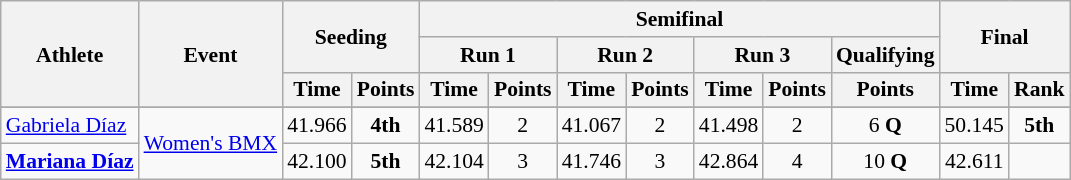<table class="wikitable" border="1" style="font-size:90%">
<tr>
<th rowspan=3>Athlete</th>
<th rowspan=3>Event</th>
<th rowspan="2" colspan="2">Seeding</th>
<th colspan="7">Semifinal</th>
<th rowspan="2" colspan="2">Final</th>
</tr>
<tr>
<th colspan=2>Run 1</th>
<th colspan=2>Run 2</th>
<th colspan=2>Run 3</th>
<th>Qualifying</th>
</tr>
<tr>
<th>Time</th>
<th>Points</th>
<th>Time</th>
<th>Points</th>
<th>Time</th>
<th>Points</th>
<th>Time</th>
<th>Points</th>
<th>Points</th>
<th>Time</th>
<th>Rank</th>
</tr>
<tr>
</tr>
<tr align=center>
<td align=left><a href='#'>Gabriela Díaz</a></td>
<td align=left rowspan="2"><a href='#'>Women's BMX</a></td>
<td>41.966</td>
<td><strong>4th</strong></td>
<td>41.589</td>
<td>2</td>
<td>41.067</td>
<td>2</td>
<td>41.498</td>
<td>2</td>
<td>6 <strong>Q</strong></td>
<td>50.145</td>
<td><strong>5th</strong></td>
</tr>
<tr align=center>
<td align=left><strong><a href='#'>Mariana Díaz</a></strong></td>
<td>42.100</td>
<td><strong>5th</strong></td>
<td>42.104</td>
<td>3</td>
<td>41.746</td>
<td>3</td>
<td>42.864</td>
<td>4</td>
<td>10 <strong>Q</strong></td>
<td>42.611</td>
<td></td>
</tr>
</table>
